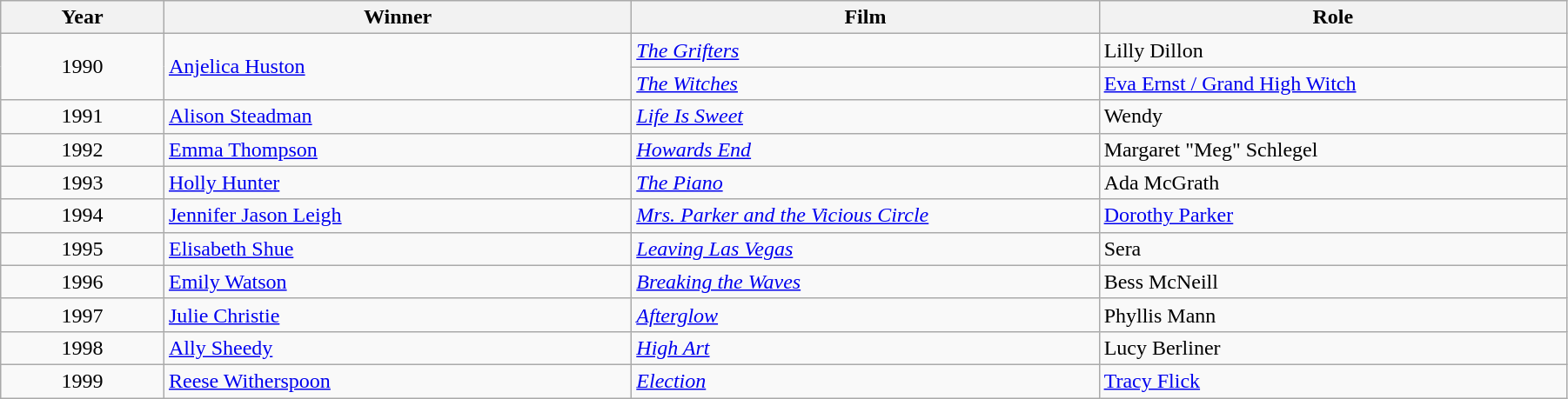<table class="wikitable" width="95%" cellpadding="5">
<tr>
<th width="100"><strong>Year</strong></th>
<th width="300"><strong>Winner</strong></th>
<th width="300"><strong>Film</strong></th>
<th width="300"><strong>Role</strong></th>
</tr>
<tr>
<td rowspan="2" style="text-align:center;">1990</td>
<td rowspan="2"><a href='#'>Anjelica Huston</a></td>
<td><em><a href='#'>The Grifters</a></em></td>
<td>Lilly Dillon</td>
</tr>
<tr>
<td><em><a href='#'>The Witches</a></em></td>
<td><a href='#'>Eva Ernst / Grand High Witch</a></td>
</tr>
<tr>
<td style="text-align:center;">1991</td>
<td><a href='#'>Alison Steadman</a></td>
<td><em><a href='#'>Life Is Sweet</a></em></td>
<td>Wendy</td>
</tr>
<tr>
<td style="text-align:center;">1992</td>
<td><a href='#'>Emma Thompson</a></td>
<td><em><a href='#'>Howards End</a></em></td>
<td>Margaret "Meg" Schlegel</td>
</tr>
<tr>
<td style="text-align:center;">1993</td>
<td><a href='#'>Holly Hunter</a></td>
<td><em><a href='#'>The Piano</a></em></td>
<td>Ada McGrath</td>
</tr>
<tr>
<td style="text-align:center;">1994</td>
<td><a href='#'>Jennifer Jason Leigh</a></td>
<td><em><a href='#'>Mrs. Parker and the Vicious Circle</a></em></td>
<td><a href='#'>Dorothy Parker</a></td>
</tr>
<tr>
<td style="text-align:center;">1995</td>
<td><a href='#'>Elisabeth Shue</a></td>
<td><em><a href='#'>Leaving Las Vegas</a></em></td>
<td>Sera</td>
</tr>
<tr>
<td style="text-align:center;">1996</td>
<td><a href='#'>Emily Watson</a></td>
<td><em><a href='#'>Breaking the Waves</a></em></td>
<td>Bess McNeill</td>
</tr>
<tr>
<td style="text-align:center;">1997</td>
<td><a href='#'>Julie Christie</a></td>
<td><em><a href='#'>Afterglow</a></em></td>
<td>Phyllis Mann</td>
</tr>
<tr>
<td style="text-align:center;">1998</td>
<td><a href='#'>Ally Sheedy</a></td>
<td><em><a href='#'>High Art</a></em></td>
<td>Lucy Berliner</td>
</tr>
<tr>
<td style="text-align:center;">1999</td>
<td><a href='#'>Reese Witherspoon</a></td>
<td><em><a href='#'>Election</a></em></td>
<td><a href='#'>Tracy Flick</a></td>
</tr>
</table>
